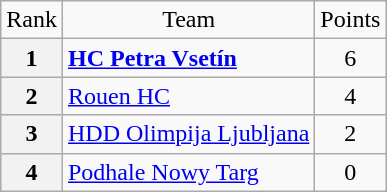<table class="wikitable" style="text-align: center;">
<tr>
<td>Rank</td>
<td>Team</td>
<td>Points</td>
</tr>
<tr>
<th>1</th>
<td style="text-align: left;"> <strong><a href='#'>HC Petra Vsetín</a></strong></td>
<td>6</td>
</tr>
<tr>
<th>2</th>
<td style="text-align: left;"> <a href='#'>Rouen HC</a></td>
<td>4</td>
</tr>
<tr>
<th>3</th>
<td style="text-align: left;"> <a href='#'>HDD Olimpija Ljubljana</a></td>
<td>2</td>
</tr>
<tr>
<th>4</th>
<td style="text-align: left;"> <a href='#'>Podhale Nowy Targ</a></td>
<td>0</td>
</tr>
</table>
